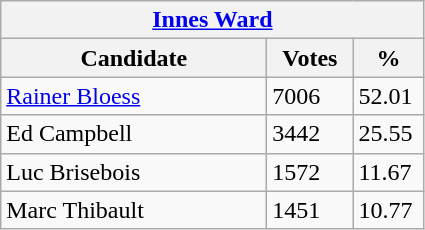<table class="wikitable">
<tr>
<th colspan="3"><a href='#'>Innes Ward</a></th>
</tr>
<tr>
<th style="width: 170px">Candidate</th>
<th style="width: 50px">Votes</th>
<th style="width: 40px">%</th>
</tr>
<tr>
<td><a href='#'>Rainer Bloess</a></td>
<td>7006</td>
<td>52.01</td>
</tr>
<tr>
<td>Ed Campbell</td>
<td>3442</td>
<td>25.55</td>
</tr>
<tr>
<td>Luc Brisebois</td>
<td>1572</td>
<td>11.67</td>
</tr>
<tr>
<td>Marc Thibault</td>
<td>1451</td>
<td>10.77</td>
</tr>
</table>
